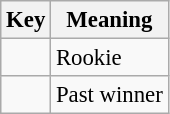<table class="wikitable" style="font-size: 95%;">
<tr>
<th>Key</th>
<th>Meaning</th>
</tr>
<tr>
<td align="center"><strong></strong></td>
<td>Rookie</td>
</tr>
<tr>
<td align="center"><strong></strong></td>
<td>Past winner</td>
</tr>
</table>
